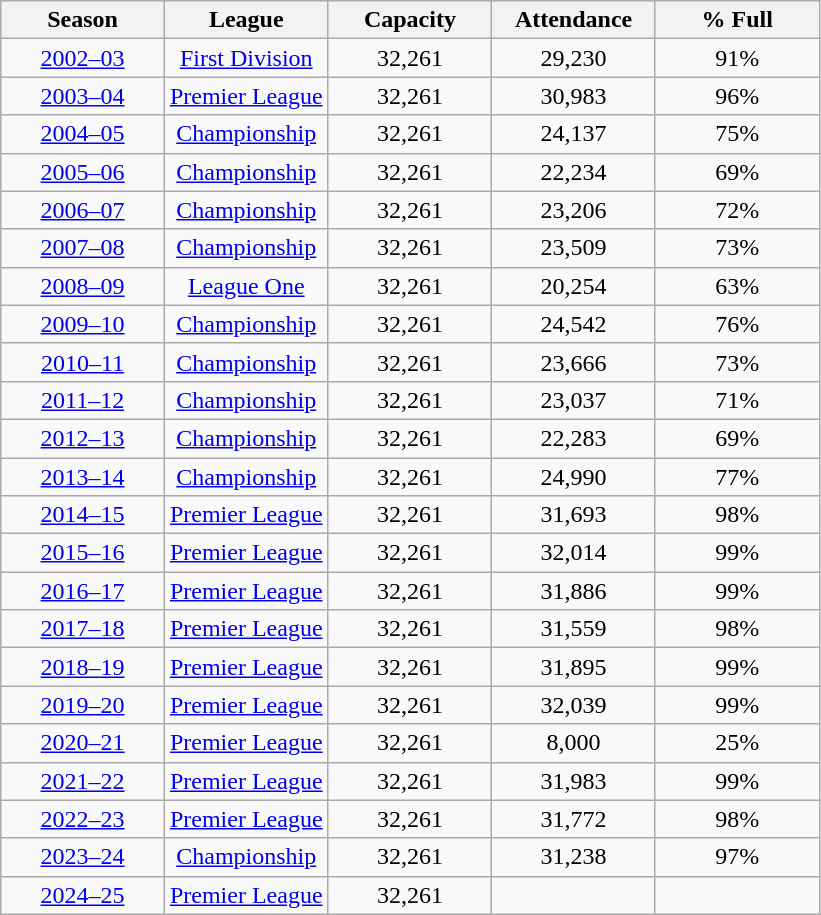<table class="wikitable" style="text-align: center width=60%">
<tr>
<th style="width:20%;">Season</th>
<th style="width:20%;">League</th>
<th style="width:20%;">Capacity</th>
<th style="width:20%;">Attendance</th>
<th style="width:20%;">% Full</th>
</tr>
<tr>
<td align=center><a href='#'>2002–03</a></td>
<td align=center><a href='#'>First Division</a></td>
<td align=center>32,261</td>
<td align=center>29,230</td>
<td align=center>91%</td>
</tr>
<tr>
<td align=center><a href='#'>2003–04</a></td>
<td align=center><a href='#'>Premier League</a></td>
<td align=center>32,261</td>
<td align=center>30,983</td>
<td align=center>96%</td>
</tr>
<tr>
<td align=center><a href='#'>2004–05</a></td>
<td align=center><a href='#'>Championship</a></td>
<td align=center>32,261</td>
<td align=center>24,137</td>
<td align=center>75%</td>
</tr>
<tr>
<td align=center><a href='#'>2005–06</a></td>
<td align=center><a href='#'>Championship</a></td>
<td align=center>32,261</td>
<td align=center>22,234</td>
<td align=center>69%</td>
</tr>
<tr>
<td align=center><a href='#'>2006–07</a></td>
<td align=center><a href='#'>Championship</a></td>
<td align=center>32,261</td>
<td align=center>23,206</td>
<td align=center>72%</td>
</tr>
<tr>
<td align=center><a href='#'>2007–08</a></td>
<td align=center><a href='#'>Championship</a></td>
<td align=center>32,261</td>
<td align=center>23,509</td>
<td align=center>73%</td>
</tr>
<tr>
<td align=center><a href='#'>2008–09</a></td>
<td align=center><a href='#'>League One</a></td>
<td align=center>32,261</td>
<td align=center>20,254</td>
<td align=center>63%</td>
</tr>
<tr>
<td align=center><a href='#'>2009–10</a></td>
<td align=center><a href='#'>Championship</a></td>
<td align=center>32,261</td>
<td align=center>24,542</td>
<td align=center>76%</td>
</tr>
<tr>
<td align=center><a href='#'>2010–11</a></td>
<td align=center><a href='#'>Championship</a></td>
<td align=center>32,261</td>
<td align=center>23,666</td>
<td align=center>73%</td>
</tr>
<tr>
<td align=center><a href='#'>2011–12</a></td>
<td align=center><a href='#'>Championship</a></td>
<td align=center>32,261</td>
<td align=center>23,037</td>
<td align=center>71%</td>
</tr>
<tr>
<td align=center><a href='#'>2012–13</a></td>
<td align=center><a href='#'>Championship</a></td>
<td align=center>32,261</td>
<td align=center>22,283</td>
<td align=center>69%</td>
</tr>
<tr>
<td align=center><a href='#'>2013–14</a></td>
<td align=center><a href='#'>Championship</a></td>
<td align=center>32,261</td>
<td align=center>24,990</td>
<td align=center>77%</td>
</tr>
<tr>
<td align=center><a href='#'>2014–15</a></td>
<td align=center><a href='#'>Premier League</a></td>
<td align=center>32,261</td>
<td align=center>31,693</td>
<td align=center>98%</td>
</tr>
<tr>
<td align=center><a href='#'>2015–16</a></td>
<td align=center><a href='#'>Premier League</a></td>
<td align=center>32,261</td>
<td align=center>32,014</td>
<td align=center>99%</td>
</tr>
<tr>
<td align=center><a href='#'>2016–17</a></td>
<td align=center><a href='#'>Premier League</a></td>
<td align=center>32,261</td>
<td align=center>31,886</td>
<td align=center>99%</td>
</tr>
<tr>
<td align=center><a href='#'>2017–18</a></td>
<td align=center><a href='#'>Premier League</a></td>
<td align=center>32,261</td>
<td align=center>31,559</td>
<td align=center>98%</td>
</tr>
<tr>
<td align=center><a href='#'>2018–19</a></td>
<td align=center><a href='#'>Premier League</a></td>
<td align=center>32,261</td>
<td align=center>31,895</td>
<td align=center>99%</td>
</tr>
<tr>
<td align=center><a href='#'>2019–20</a></td>
<td align=center><a href='#'>Premier League</a></td>
<td align=center>32,261</td>
<td align=center>32,039</td>
<td align=center>99%</td>
</tr>
<tr>
<td align=center><a href='#'>2020–21</a></td>
<td align=center><a href='#'>Premier League</a></td>
<td align=center>32,261</td>
<td align=center>8,000</td>
<td align=center>25%</td>
</tr>
<tr>
<td align=center><a href='#'>2021–22</a></td>
<td align=center><a href='#'>Premier League</a></td>
<td align=center>32,261</td>
<td align=center>31,983</td>
<td align=center>99%</td>
</tr>
<tr>
<td align=center><a href='#'>2022–23</a></td>
<td align=center><a href='#'>Premier League</a></td>
<td align=center>32,261</td>
<td align=center>31,772</td>
<td align=center>98%</td>
</tr>
<tr>
<td align=center><a href='#'>2023–24</a></td>
<td align=center><a href='#'>Championship</a></td>
<td align=center>32,261</td>
<td align=center>31,238</td>
<td align=center>97%</td>
</tr>
<tr>
<td align=center><a href='#'>2024–25</a></td>
<td align=center><a href='#'>Premier League</a></td>
<td align=center>32,261</td>
<td align=center></td>
<td align=center></td>
</tr>
</table>
